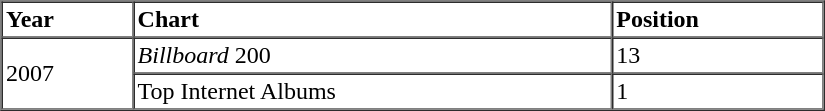<table border=1 cellspacing=0 cellpadding=2 width="550px">
<tr>
<th align="left">Year</th>
<th align="left">Chart</th>
<th align="left">Position</th>
</tr>
<tr>
<td align="left" rowspan="2">2007</td>
<td align="left"><em>Billboard</em> 200</td>
<td align="left">13</td>
</tr>
<tr>
<td align="left">Top Internet Albums</td>
<td align="left">1</td>
</tr>
<tr>
</tr>
</table>
